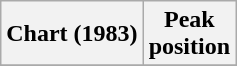<table class="wikitable sortable plainrowheaders" style="text-align:center">
<tr>
<th>Chart (1983)</th>
<th>Peak<br>position</th>
</tr>
<tr>
</tr>
</table>
